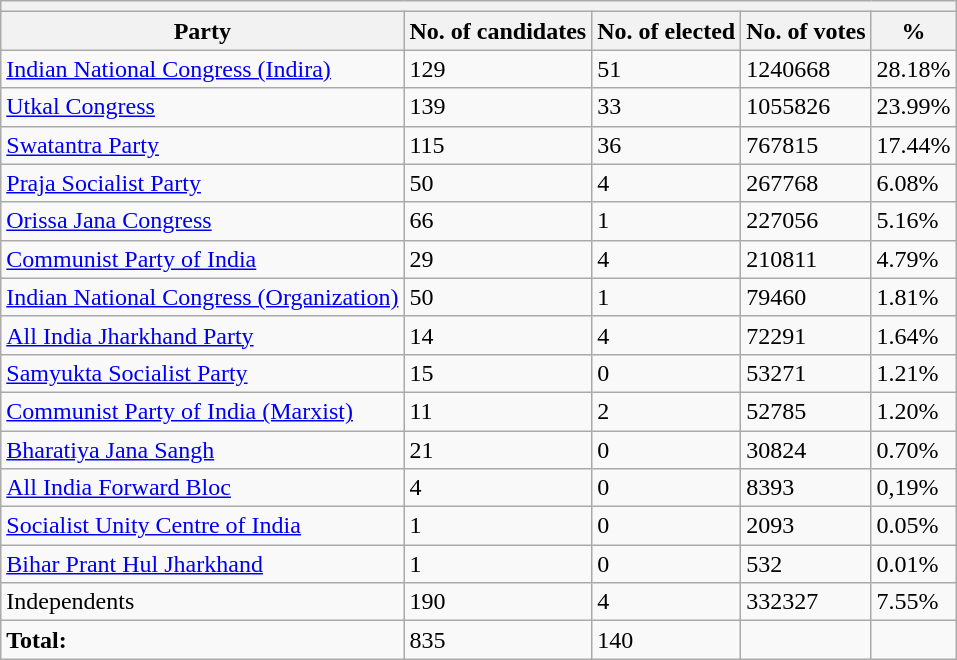<table class="wikitable sortable">
<tr>
<th colspan=10></th>
</tr>
<tr>
<th>Party</th>
<th>No. of candidates</th>
<th>No. of elected</th>
<th>No. of votes</th>
<th>%</th>
</tr>
<tr>
<td><a href='#'>Indian National Congress (Indira)</a></td>
<td>129</td>
<td>51</td>
<td>1240668</td>
<td>28.18%</td>
</tr>
<tr>
<td><a href='#'>Utkal Congress</a></td>
<td>139</td>
<td>33</td>
<td>1055826</td>
<td>23.99%</td>
</tr>
<tr>
<td><a href='#'>Swatantra Party</a></td>
<td>115</td>
<td>36</td>
<td>767815</td>
<td>17.44%</td>
</tr>
<tr>
<td><a href='#'>Praja Socialist Party</a></td>
<td>50</td>
<td>4</td>
<td>267768</td>
<td>6.08%</td>
</tr>
<tr>
<td><a href='#'>Orissa Jana Congress</a></td>
<td>66</td>
<td>1</td>
<td>227056</td>
<td>5.16%</td>
</tr>
<tr>
<td><a href='#'>Communist Party of India</a></td>
<td>29</td>
<td>4</td>
<td>210811</td>
<td>4.79%</td>
</tr>
<tr>
<td><a href='#'>Indian National Congress (Organization)</a></td>
<td>50</td>
<td>1</td>
<td>79460</td>
<td>1.81%</td>
</tr>
<tr>
<td><a href='#'>All India Jharkhand Party</a></td>
<td>14</td>
<td>4</td>
<td>72291</td>
<td>1.64%</td>
</tr>
<tr>
<td><a href='#'>Samyukta Socialist Party</a></td>
<td>15</td>
<td>0</td>
<td>53271</td>
<td>1.21%</td>
</tr>
<tr>
<td><a href='#'>Communist Party of India (Marxist)</a></td>
<td>11</td>
<td>2</td>
<td>52785</td>
<td>1.20%</td>
</tr>
<tr>
<td><a href='#'>Bharatiya Jana Sangh</a></td>
<td>21</td>
<td>0</td>
<td>30824</td>
<td>0.70%</td>
</tr>
<tr>
<td><a href='#'>All India Forward Bloc</a></td>
<td>4</td>
<td>0</td>
<td>8393</td>
<td>0,19%</td>
</tr>
<tr>
<td><a href='#'>Socialist Unity Centre of India</a></td>
<td>1</td>
<td>0</td>
<td>2093</td>
<td>0.05%</td>
</tr>
<tr>
<td><a href='#'>Bihar Prant Hul Jharkhand</a></td>
<td>1</td>
<td>0</td>
<td>532</td>
<td>0.01%</td>
</tr>
<tr>
<td>Independents</td>
<td>190</td>
<td>4</td>
<td>332327</td>
<td>7.55%</td>
</tr>
<tr>
<td><strong>Total:</strong></td>
<td>835</td>
<td>140</td>
<td></td>
<td></td>
</tr>
</table>
